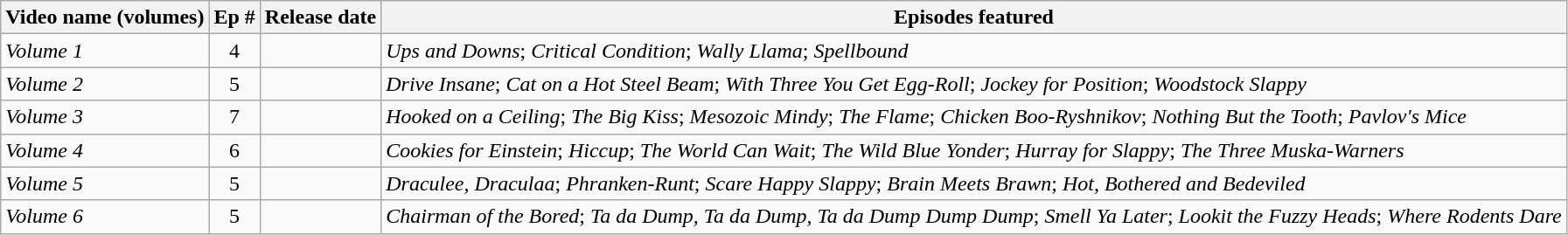<table class="wikitable">
<tr>
<th>Video name (volumes)</th>
<th>Ep #</th>
<th>Release date</th>
<th>Episodes featured</th>
</tr>
<tr>
<td><em>Volume 1</em></td>
<td align="center">4</td>
<td></td>
<td><em>Ups and Downs</em>; <em>Critical Condition</em>; <em>Wally Llama</em>; <em>Spellbound</em></td>
</tr>
<tr>
<td><em>Volume 2</em></td>
<td align="center">5</td>
<td></td>
<td><em>Drive Insane</em>; <em>Cat on a Hot Steel Beam</em>; <em>With Three You Get Egg-Roll</em>; <em>Jockey for Position</em>; <em>Woodstock Slappy</em></td>
</tr>
<tr>
<td><em>Volume 3</em></td>
<td align="center">7</td>
<td></td>
<td><em>Hooked on a Ceiling</em>; <em>The Big Kiss</em>; <em>Mesozoic Mindy</em>; <em>The Flame</em>; <em>Chicken Boo-Ryshnikov</em>; <em>Nothing But the Tooth</em>; <em>Pavlov's Mice</em></td>
</tr>
<tr>
<td><em>Volume 4</em></td>
<td align="center">6</td>
<td></td>
<td><em>Cookies for Einstein</em>; <em>Hiccup</em>; <em>The World Can Wait</em>; <em>The Wild Blue Yonder</em>; <em>Hurray for Slappy</em>; <em>The Three Muska-Warners</em></td>
</tr>
<tr>
<td><em>Volume 5</em></td>
<td align="center">5</td>
<td></td>
<td><em>Draculee, Draculaa</em>; <em>Phranken-Runt</em>; <em>Scare Happy Slappy</em>; <em>Brain Meets Brawn</em>; <em>Hot, Bothered and Bedeviled</em></td>
</tr>
<tr>
<td><em>Volume 6</em></td>
<td align="center">5</td>
<td></td>
<td><em>Chairman of the Bored</em>; <em>Ta da Dump, Ta da Dump, Ta da Dump Dump Dump</em>; <em>Smell Ya Later</em>; <em>Lookit the Fuzzy Heads</em>; <em>Where Rodents Dare</em></td>
</tr>
</table>
